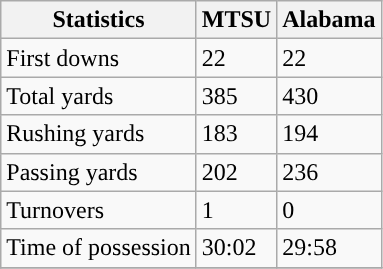<table class="wikitable" style="float: left;">
<tr>
<th>Statistics</th>
<th>MTSU</th>
<th>Alabama</th>
</tr>
<tr>
<td>First downs</td>
<td>22</td>
<td>22</td>
</tr>
<tr>
<td>Total yards</td>
<td>385</td>
<td>430</td>
</tr>
<tr>
<td>Rushing yards</td>
<td>183</td>
<td>194</td>
</tr>
<tr>
<td>Passing yards</td>
<td>202</td>
<td>236</td>
</tr>
<tr>
<td>Turnovers</td>
<td>1</td>
<td>0</td>
</tr>
<tr>
<td>Time of possession</td>
<td>30:02</td>
<td>29:58</td>
</tr>
<tr>
</tr>
</table>
